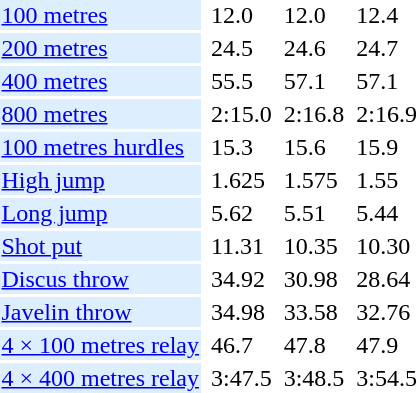<table>
<tr>
<td bgcolor = DDEEFF><a href='#'>100 metres</a></td>
<td></td>
<td>12.0</td>
<td></td>
<td>12.0</td>
<td></td>
<td>12.4</td>
</tr>
<tr>
<td bgcolor = DDEEFF><a href='#'>200 metres</a></td>
<td></td>
<td>24.5</td>
<td></td>
<td>24.6</td>
<td></td>
<td>24.7</td>
</tr>
<tr>
<td bgcolor = DDEEFF><a href='#'>400 metres</a></td>
<td></td>
<td>55.5</td>
<td></td>
<td>57.1</td>
<td></td>
<td>57.1</td>
</tr>
<tr>
<td bgcolor = DDEEFF><a href='#'>800 metres</a></td>
<td></td>
<td>2:15.0</td>
<td></td>
<td>2:16.8</td>
<td></td>
<td>2:16.9</td>
</tr>
<tr>
<td bgcolor = DDEEFF><a href='#'>100 metres hurdles</a></td>
<td></td>
<td>15.3</td>
<td></td>
<td>15.6</td>
<td></td>
<td>15.9</td>
</tr>
<tr>
<td bgcolor = DDEEFF><a href='#'>High jump</a></td>
<td></td>
<td>1.625</td>
<td></td>
<td>1.575</td>
<td></td>
<td>1.55</td>
</tr>
<tr>
<td bgcolor = DDEEFF><a href='#'>Long jump</a></td>
<td></td>
<td>5.62</td>
<td></td>
<td>5.51</td>
<td></td>
<td>5.44</td>
</tr>
<tr>
<td bgcolor = DDEEFF><a href='#'>Shot put</a></td>
<td></td>
<td>11.31</td>
<td></td>
<td>10.35</td>
<td></td>
<td>10.30</td>
</tr>
<tr>
<td bgcolor = DDEEFF><a href='#'>Discus throw</a></td>
<td></td>
<td>34.92</td>
<td></td>
<td>30.98</td>
<td></td>
<td>28.64</td>
</tr>
<tr>
<td bgcolor = DDEEFF><a href='#'>Javelin throw</a></td>
<td></td>
<td>34.98</td>
<td></td>
<td>33.58</td>
<td></td>
<td>32.76</td>
</tr>
<tr>
<td bgcolor = DDEEFF><a href='#'>4 × 100 metres relay</a></td>
<td></td>
<td>46.7</td>
<td></td>
<td>47.8</td>
<td></td>
<td>47.9</td>
</tr>
<tr>
<td bgcolor = DDEEFF><a href='#'>4 × 400 metres relay</a></td>
<td></td>
<td>3:47.5</td>
<td></td>
<td>3:48.5</td>
<td></td>
<td>3:54.5</td>
</tr>
</table>
